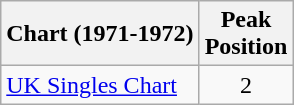<table class="wikitable">
<tr>
<th align="center">Chart (1971-1972)</th>
<th align="left">Peak<br>Position</th>
</tr>
<tr>
<td align="left"><a href='#'>UK Singles Chart</a></td>
<td align="center">2</td>
</tr>
</table>
